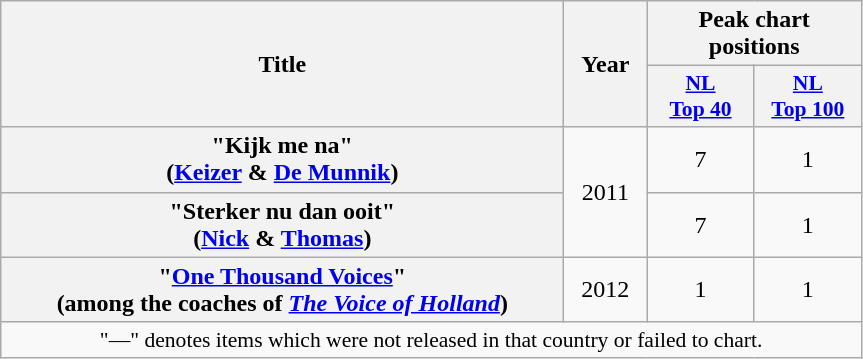<table class="wikitable plainrowheaders" style="text-align:center;" border="1">
<tr>
<th scope="col" rowspan="2" style="width:23em;">Title</th>
<th scope="col" rowspan="2" style="width:3em;">Year</th>
<th scope="col" colspan="2">Peak chart positions</th>
</tr>
<tr>
<th scope="col" style="width:4.5em;font-size:90%;"><a href='#'>NL<br>Top 40</a><br></th>
<th scope="col" style="width:4.5em;font-size:90%;"><a href='#'>NL<br>Top 100</a><br></th>
</tr>
<tr>
<th scope="row">"Kijk me na"<br><span>(<a href='#'>Keizer</a> & <a href='#'>De Munnik</a>)</span></th>
<td rowspan="2">2011</td>
<td>7</td>
<td>1</td>
</tr>
<tr>
<th scope="row">"Sterker nu dan ooit"<br><span>(<a href='#'>Nick</a> & <a href='#'>Thomas</a>)</span></th>
<td>7</td>
<td>1</td>
</tr>
<tr>
<th scope="row">"<a href='#'>One Thousand Voices</a>"<br><span>(among the coaches of <em><a href='#'>The Voice of Holland</a></em>)</span></th>
<td>2012</td>
<td>1</td>
<td>1</td>
</tr>
<tr>
<td colspan="7" align="center" style="font-size:90%;">"—" denotes items which were not released in that country or failed to chart.</td>
</tr>
</table>
